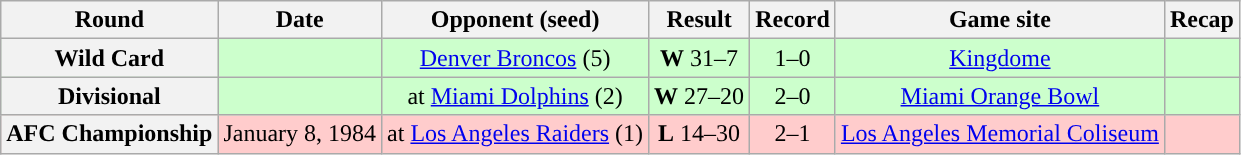<table class="wikitable" style="text-align:center">
<tr>
<th>Round</th>
<th>Date</th>
<th>Opponent (seed)</th>
<th>Result</th>
<th>Record</th>
<th>Game site</th>
<th>Recap</th>
</tr>
<tr style="background:#cfc">
<th>Wild Card</th>
<td></td>
<td><a href='#'>Denver Broncos</a> (5)</td>
<td><strong>W</strong> 31–7</td>
<td>1–0</td>
<td><a href='#'>Kingdome</a></td>
<td></td>
</tr>
<tr style="background:#cfc">
<th>Divisional</th>
<td></td>
<td>at <a href='#'>Miami Dolphins</a> (2)</td>
<td><strong>W</strong> 27–20</td>
<td>2–0</td>
<td><a href='#'>Miami Orange Bowl</a></td>
<td></td>
</tr>
<tr style="background:#fcc">
<th>AFC Championship</th>
<td>January 8, 1984</td>
<td>at <a href='#'>Los Angeles Raiders</a> (1)</td>
<td><strong>L</strong> 14–30</td>
<td>2–1</td>
<td><a href='#'>Los Angeles Memorial Coliseum</a></td>
<td></td>
</tr>
</table>
